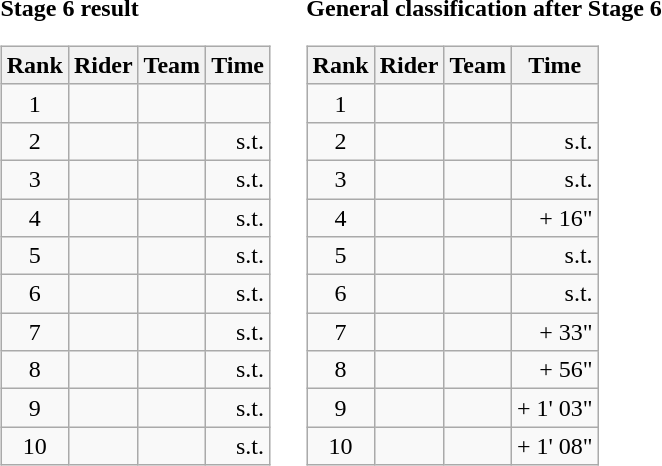<table>
<tr>
<td><strong>Stage 6 result</strong><br><table class="wikitable">
<tr>
<th scope="col">Rank</th>
<th scope="col">Rider</th>
<th scope="col">Team</th>
<th scope="col">Time</th>
</tr>
<tr>
<td style="text-align:center;">1</td>
<td></td>
<td></td>
<td style="text-align:right;"></td>
</tr>
<tr>
<td style="text-align:center;">2</td>
<td></td>
<td></td>
<td style="text-align:right;">s.t.</td>
</tr>
<tr>
<td style="text-align:center;">3</td>
<td></td>
<td></td>
<td style="text-align:right;">s.t.</td>
</tr>
<tr>
<td style="text-align:center;">4</td>
<td></td>
<td></td>
<td style="text-align:right;">s.t.</td>
</tr>
<tr>
<td style="text-align:center;">5</td>
<td></td>
<td></td>
<td style="text-align:right;">s.t.</td>
</tr>
<tr>
<td style="text-align:center;">6</td>
<td></td>
<td></td>
<td style="text-align:right;">s.t.</td>
</tr>
<tr>
<td style="text-align:center;">7</td>
<td></td>
<td></td>
<td style="text-align:right;">s.t.</td>
</tr>
<tr>
<td style="text-align:center;">8</td>
<td></td>
<td></td>
<td style="text-align:right;">s.t.</td>
</tr>
<tr>
<td style="text-align:center;">9</td>
<td></td>
<td></td>
<td style="text-align:right;">s.t.</td>
</tr>
<tr>
<td style="text-align:center;">10</td>
<td></td>
<td></td>
<td style="text-align:right;">s.t.</td>
</tr>
</table>
</td>
<td></td>
<td><strong>General classification after Stage 6</strong><br><table class="wikitable">
<tr>
<th scope="col">Rank</th>
<th scope="col">Rider</th>
<th scope="col">Team</th>
<th scope="col">Time</th>
</tr>
<tr>
<td style="text-align:center;">1</td>
<td></td>
<td></td>
<td style="text-align:right;"></td>
</tr>
<tr>
<td style="text-align:center;">2</td>
<td></td>
<td></td>
<td style="text-align:right;">s.t.</td>
</tr>
<tr>
<td style="text-align:center;">3</td>
<td></td>
<td></td>
<td style="text-align:right;">s.t.</td>
</tr>
<tr>
<td style="text-align:center;">4</td>
<td></td>
<td></td>
<td style="text-align:right;">+ 16"</td>
</tr>
<tr>
<td style="text-align:center;">5</td>
<td></td>
<td></td>
<td style="text-align:right;">s.t.</td>
</tr>
<tr>
<td style="text-align:center;">6</td>
<td></td>
<td></td>
<td style="text-align:right;">s.t.</td>
</tr>
<tr>
<td style="text-align:center;">7</td>
<td></td>
<td></td>
<td style="text-align:right;">+ 33"</td>
</tr>
<tr>
<td style="text-align:center;">8</td>
<td></td>
<td></td>
<td style="text-align:right;">+ 56"</td>
</tr>
<tr>
<td style="text-align:center;">9</td>
<td></td>
<td></td>
<td style="text-align:right;">+ 1' 03"</td>
</tr>
<tr>
<td style="text-align:center;">10</td>
<td></td>
<td></td>
<td style="text-align:right;">+ 1' 08"</td>
</tr>
</table>
</td>
</tr>
</table>
